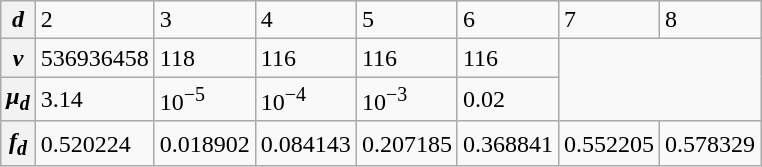<table class=wikitable>
<tr>
<th><em>d</em></th>
<td>2</td>
<td>3</td>
<td>4</td>
<td>5</td>
<td>6</td>
<td>7</td>
<td>8</td>
</tr>
<tr>
<th><em>ν</em></th>
<td>536936458</td>
<td>118</td>
<td>116</td>
<td>116</td>
<td>116</td>
</tr>
<tr>
<th><em>μ</em><sub><em>d</em></sub></th>
<td>3.14</td>
<td>10<sup>−5</sup></td>
<td>10<sup>−4</sup></td>
<td>10<sup>−3</sup></td>
<td>0.02</td>
</tr>
<tr>
<th><em>f</em><sub><em>d</em></sub></th>
<td>0.520224</td>
<td>0.018902</td>
<td>0.084143</td>
<td>0.207185</td>
<td>0.368841</td>
<td>0.552205</td>
<td>0.578329</td>
</tr>
</table>
